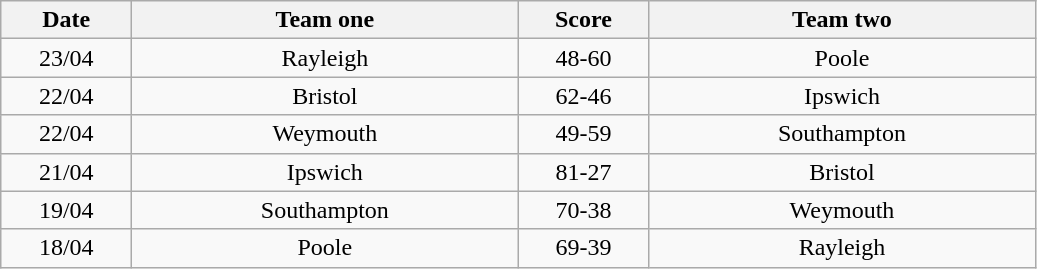<table class="wikitable" style="text-align: center">
<tr>
<th width=80>Date</th>
<th width=250>Team one</th>
<th width=80>Score</th>
<th width=250>Team two</th>
</tr>
<tr>
<td>23/04</td>
<td>Rayleigh</td>
<td>48-60</td>
<td>Poole</td>
</tr>
<tr>
<td>22/04</td>
<td>Bristol</td>
<td>62-46</td>
<td>Ipswich</td>
</tr>
<tr>
<td>22/04</td>
<td>Weymouth</td>
<td>49-59</td>
<td>Southampton</td>
</tr>
<tr>
<td>21/04</td>
<td>Ipswich</td>
<td>81-27</td>
<td>Bristol</td>
</tr>
<tr>
<td>19/04</td>
<td>Southampton</td>
<td>70-38</td>
<td>Weymouth</td>
</tr>
<tr>
<td>18/04</td>
<td>Poole</td>
<td>69-39</td>
<td>Rayleigh</td>
</tr>
</table>
